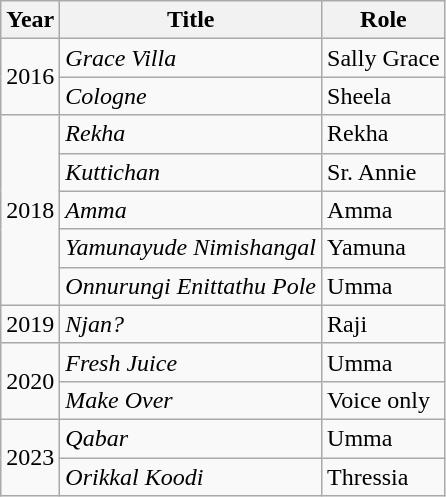<table class="wikitable sortable">
<tr>
<th scope="col">Year</th>
<th scope="col">Title</th>
<th scope="col">Role</th>
</tr>
<tr>
<td rowspan="2">2016</td>
<td><em>Grace Villa </em></td>
<td>Sally Grace</td>
</tr>
<tr>
<td><em>Cologne</em></td>
<td>Sheela</td>
</tr>
<tr>
<td rowspan="5">2018</td>
<td><em>Rekha</em></td>
<td>Rekha</td>
</tr>
<tr>
<td><em>Kuttichan</em></td>
<td>Sr. Annie</td>
</tr>
<tr>
<td><em>Amma</em></td>
<td>Amma</td>
</tr>
<tr>
<td><em>Yamunayude Nimishangal</em></td>
<td>Yamuna</td>
</tr>
<tr>
<td><em>Onnurungi Enittathu Pole</em></td>
<td>Umma</td>
</tr>
<tr>
<td>2019</td>
<td><em>Njan?</em></td>
<td>Raji</td>
</tr>
<tr>
<td rowspan="2">2020</td>
<td><em>Fresh Juice</em></td>
<td>Umma</td>
</tr>
<tr>
<td><em>Make Over</em></td>
<td>Voice only</td>
</tr>
<tr>
<td rowspan="2">2023</td>
<td><em>Qabar</em></td>
<td>Umma</td>
</tr>
<tr>
<td><em>Orikkal Koodi</em></td>
<td>Thressia</td>
</tr>
</table>
